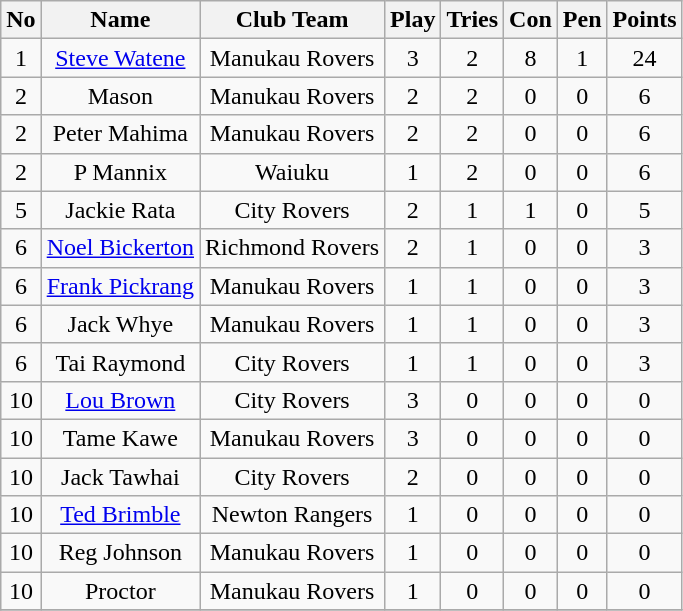<table class="wikitable sortable" style="text-align: center;">
<tr>
<th>No</th>
<th>Name</th>
<th>Club Team</th>
<th>Play</th>
<th>Tries</th>
<th>Con</th>
<th>Pen</th>
<th>Points</th>
</tr>
<tr>
<td>1</td>
<td><a href='#'>Steve Watene</a></td>
<td>Manukau Rovers</td>
<td>3</td>
<td>2</td>
<td>8</td>
<td>1</td>
<td>24</td>
</tr>
<tr>
<td>2</td>
<td>Mason</td>
<td>Manukau Rovers</td>
<td>2</td>
<td>2</td>
<td>0</td>
<td>0</td>
<td>6</td>
</tr>
<tr>
<td>2</td>
<td>Peter Mahima</td>
<td>Manukau Rovers</td>
<td>2</td>
<td>2</td>
<td>0</td>
<td>0</td>
<td>6</td>
</tr>
<tr>
<td>2</td>
<td>P Mannix</td>
<td>Waiuku</td>
<td>1</td>
<td>2</td>
<td>0</td>
<td>0</td>
<td>6</td>
</tr>
<tr>
<td>5</td>
<td>Jackie Rata</td>
<td>City Rovers</td>
<td>2</td>
<td>1</td>
<td>1</td>
<td>0</td>
<td>5</td>
</tr>
<tr>
<td>6</td>
<td><a href='#'>Noel Bickerton</a></td>
<td>Richmond Rovers</td>
<td>2</td>
<td>1</td>
<td>0</td>
<td>0</td>
<td>3</td>
</tr>
<tr>
<td>6</td>
<td><a href='#'>Frank Pickrang</a></td>
<td>Manukau Rovers</td>
<td>1</td>
<td>1</td>
<td>0</td>
<td>0</td>
<td>3</td>
</tr>
<tr>
<td>6</td>
<td>Jack Whye</td>
<td>Manukau Rovers</td>
<td>1</td>
<td>1</td>
<td>0</td>
<td>0</td>
<td>3</td>
</tr>
<tr>
<td>6</td>
<td>Tai Raymond</td>
<td>City Rovers</td>
<td>1</td>
<td>1</td>
<td>0</td>
<td>0</td>
<td>3</td>
</tr>
<tr>
<td>10</td>
<td><a href='#'>Lou Brown</a></td>
<td>City Rovers</td>
<td>3</td>
<td>0</td>
<td>0</td>
<td>0</td>
<td>0</td>
</tr>
<tr>
<td>10</td>
<td>Tame Kawe</td>
<td>Manukau Rovers</td>
<td>3</td>
<td>0</td>
<td>0</td>
<td>0</td>
<td>0</td>
</tr>
<tr>
<td>10</td>
<td>Jack Tawhai</td>
<td>City Rovers</td>
<td>2</td>
<td>0</td>
<td>0</td>
<td>0</td>
<td>0</td>
</tr>
<tr>
<td>10</td>
<td><a href='#'>Ted Brimble</a></td>
<td>Newton Rangers</td>
<td>1</td>
<td>0</td>
<td>0</td>
<td>0</td>
<td>0</td>
</tr>
<tr>
<td>10</td>
<td>Reg Johnson</td>
<td>Manukau Rovers</td>
<td>1</td>
<td>0</td>
<td>0</td>
<td>0</td>
<td>0</td>
</tr>
<tr>
<td>10</td>
<td>Proctor</td>
<td>Manukau Rovers</td>
<td>1</td>
<td>0</td>
<td>0</td>
<td>0</td>
<td>0</td>
</tr>
<tr>
</tr>
</table>
